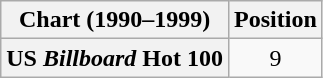<table class="wikitable plainrowheaders">
<tr>
<th>Chart (1990–1999)</th>
<th>Position</th>
</tr>
<tr>
<th scope="row">US <em>Billboard</em> Hot 100</th>
<td align="center">9</td>
</tr>
</table>
